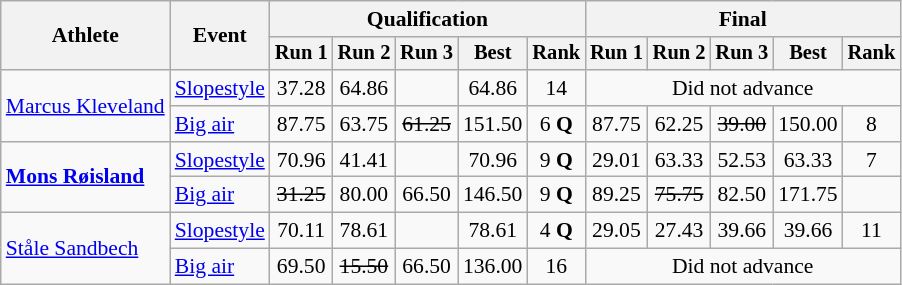<table class=wikitable style="font-size:90%; text-align:center">
<tr>
<th rowspan=2>Athlete</th>
<th rowspan=2>Event</th>
<th colspan=5>Qualification</th>
<th colspan=5>Final</th>
</tr>
<tr style=font-size:95%>
<th>Run 1</th>
<th>Run 2</th>
<th>Run 3</th>
<th>Best</th>
<th>Rank</th>
<th>Run 1</th>
<th>Run 2</th>
<th>Run 3</th>
<th>Best</th>
<th>Rank</th>
</tr>
<tr>
<td align=left rowspan=2><a href='#'>Marcus Kleveland</a></td>
<td align=left><a href='#'>Slopestyle</a></td>
<td>37.28</td>
<td>64.86</td>
<td></td>
<td>64.86</td>
<td>14</td>
<td colspan=5>Did not advance</td>
</tr>
<tr>
<td align=left><a href='#'>Big air</a></td>
<td>87.75</td>
<td>63.75</td>
<td><s>61.25</s></td>
<td>151.50</td>
<td>6 <strong>Q</strong></td>
<td>87.75</td>
<td>62.25</td>
<td><s>39.00</s></td>
<td>150.00</td>
<td>8</td>
</tr>
<tr>
<td align=left rowspan=2><strong><a href='#'>Mons Røisland</a></strong></td>
<td align=left><a href='#'>Slopestyle</a></td>
<td>70.96</td>
<td>41.41</td>
<td></td>
<td>70.96</td>
<td>9 <strong>Q</strong></td>
<td>29.01</td>
<td>63.33</td>
<td>52.53</td>
<td>63.33</td>
<td>7</td>
</tr>
<tr>
<td align=left><a href='#'>Big air</a></td>
<td><s>31.25</s></td>
<td>80.00</td>
<td>66.50</td>
<td>146.50</td>
<td>9 <strong>Q</strong></td>
<td>89.25</td>
<td><s>75.75</s></td>
<td>82.50</td>
<td>171.75</td>
<td></td>
</tr>
<tr>
<td align=left rowspan=2><a href='#'>Ståle Sandbech</a></td>
<td align=left><a href='#'>Slopestyle</a></td>
<td>70.11</td>
<td>78.61</td>
<td></td>
<td>78.61</td>
<td>4 <strong>Q</strong></td>
<td>29.05</td>
<td>27.43</td>
<td>39.66</td>
<td>39.66</td>
<td>11</td>
</tr>
<tr>
<td align=left><a href='#'>Big air</a></td>
<td>69.50</td>
<td><s>15.50</s></td>
<td>66.50</td>
<td>136.00</td>
<td>16</td>
<td colspan=5>Did not advance</td>
</tr>
</table>
